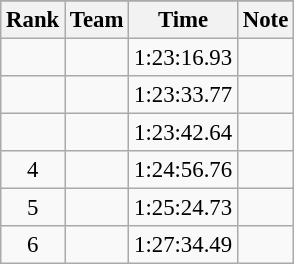<table class="wikitable sortable" style=" text-align:center; font-size:95%;">
<tr>
</tr>
<tr>
<th>Rank</th>
<th>Team</th>
<th>Time</th>
<th>Note</th>
</tr>
<tr>
<td></td>
<td align=left></td>
<td>1:23:16.93</td>
<td></td>
</tr>
<tr>
<td></td>
<td align=left></td>
<td>1:23:33.77</td>
<td></td>
</tr>
<tr>
<td></td>
<td align=left></td>
<td>1:23:42.64</td>
<td></td>
</tr>
<tr>
<td>4</td>
<td align=left></td>
<td>1:24:56.76</td>
<td></td>
</tr>
<tr>
<td>5</td>
<td align=left></td>
<td>1:25:24.73</td>
<td></td>
</tr>
<tr>
<td>6</td>
<td align=left></td>
<td>1:27:34.49</td>
<td></td>
</tr>
</table>
